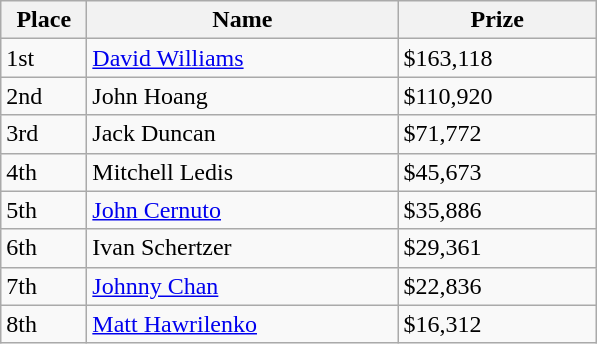<table class="wikitable">
<tr>
<th width="50">Place</th>
<th width="200">Name</th>
<th width="125">Prize</th>
</tr>
<tr>
<td>1st</td>
<td><a href='#'>David Williams</a></td>
<td>$163,118</td>
</tr>
<tr>
<td>2nd</td>
<td>John Hoang</td>
<td>$110,920</td>
</tr>
<tr>
<td>3rd</td>
<td>Jack Duncan</td>
<td>$71,772</td>
</tr>
<tr>
<td>4th</td>
<td>Mitchell Ledis</td>
<td>$45,673</td>
</tr>
<tr>
<td>5th</td>
<td><a href='#'>John Cernuto</a></td>
<td>$35,886</td>
</tr>
<tr>
<td>6th</td>
<td>Ivan Schertzer</td>
<td>$29,361</td>
</tr>
<tr>
<td>7th</td>
<td><a href='#'>Johnny Chan</a></td>
<td>$22,836</td>
</tr>
<tr>
<td>8th</td>
<td><a href='#'>Matt Hawrilenko</a></td>
<td>$16,312</td>
</tr>
</table>
